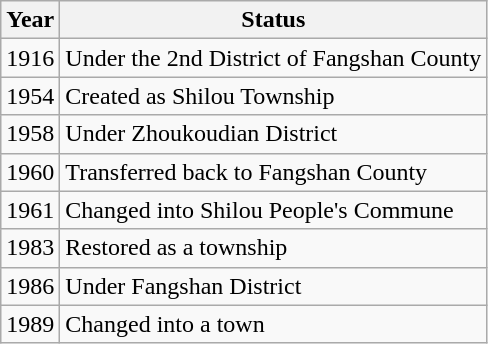<table class="wikitable">
<tr>
<th>Year</th>
<th>Status</th>
</tr>
<tr>
<td>1916</td>
<td>Under the 2nd District of Fangshan County</td>
</tr>
<tr>
<td>1954</td>
<td>Created as Shilou Township</td>
</tr>
<tr>
<td>1958</td>
<td>Under Zhoukoudian District</td>
</tr>
<tr>
<td>1960</td>
<td>Transferred back to Fangshan County</td>
</tr>
<tr>
<td>1961</td>
<td>Changed into Shilou People's Commune</td>
</tr>
<tr>
<td>1983</td>
<td>Restored as a township</td>
</tr>
<tr>
<td>1986</td>
<td>Under Fangshan District</td>
</tr>
<tr>
<td>1989</td>
<td>Changed into a town</td>
</tr>
</table>
